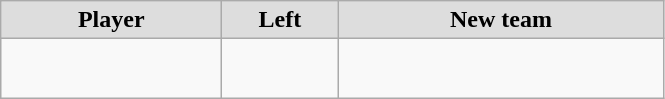<table class="wikitable" style="text-align: center">
<tr align="center"  bgcolor="#dddddd">
<td style="width:140px"><strong>Player</strong></td>
<td style="width:70px"><strong>Left</strong></td>
<td style="width:210px"><strong>New team</strong></td>
</tr>
<tr style="height:40px">
<td></td>
<td style="font-size: 80%"></td>
<td></td>
</tr>
</table>
